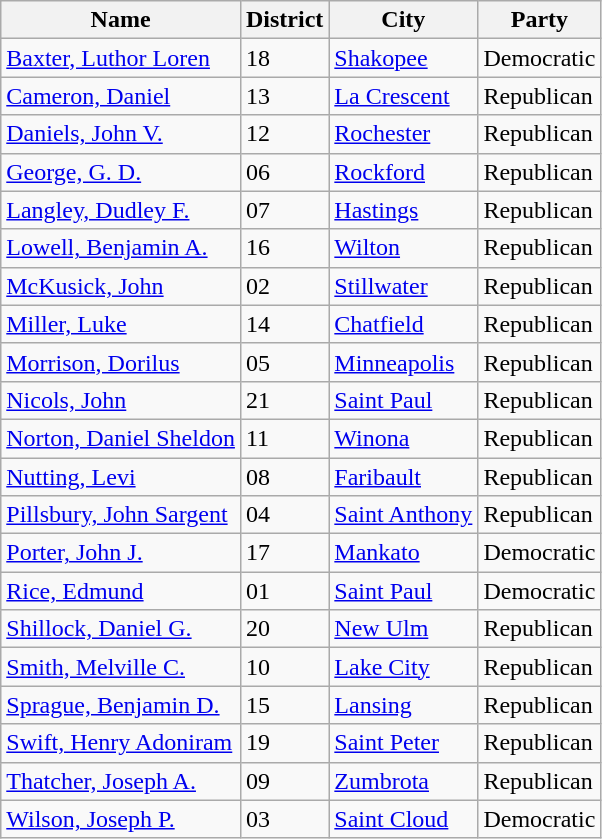<table class="wikitable sortable">
<tr>
<th>Name</th>
<th>District</th>
<th>City</th>
<th>Party</th>
</tr>
<tr>
<td><a href='#'>Baxter, Luthor Loren</a></td>
<td>18</td>
<td><a href='#'>Shakopee</a></td>
<td>Democratic</td>
</tr>
<tr>
<td><a href='#'>Cameron, Daniel</a></td>
<td>13</td>
<td><a href='#'>La Crescent</a></td>
<td>Republican</td>
</tr>
<tr>
<td><a href='#'>Daniels, John V.</a></td>
<td>12</td>
<td><a href='#'>Rochester</a></td>
<td>Republican</td>
</tr>
<tr>
<td><a href='#'>George, G. D.</a></td>
<td>06</td>
<td><a href='#'>Rockford</a></td>
<td>Republican</td>
</tr>
<tr>
<td><a href='#'>Langley, Dudley F.</a></td>
<td>07</td>
<td><a href='#'>Hastings</a></td>
<td>Republican</td>
</tr>
<tr>
<td><a href='#'>Lowell, Benjamin A.</a></td>
<td>16</td>
<td><a href='#'>Wilton</a></td>
<td>Republican</td>
</tr>
<tr>
<td><a href='#'>McKusick, John</a></td>
<td>02</td>
<td><a href='#'>Stillwater</a></td>
<td>Republican</td>
</tr>
<tr>
<td><a href='#'>Miller, Luke</a></td>
<td>14</td>
<td><a href='#'>Chatfield</a></td>
<td>Republican</td>
</tr>
<tr>
<td><a href='#'>Morrison, Dorilus</a></td>
<td>05</td>
<td><a href='#'>Minneapolis</a></td>
<td>Republican</td>
</tr>
<tr>
<td><a href='#'>Nicols, John</a></td>
<td>21</td>
<td><a href='#'>Saint Paul</a></td>
<td>Republican</td>
</tr>
<tr>
<td><a href='#'>Norton, Daniel Sheldon</a></td>
<td>11</td>
<td><a href='#'>Winona</a></td>
<td>Republican</td>
</tr>
<tr>
<td><a href='#'>Nutting, Levi</a></td>
<td>08</td>
<td><a href='#'>Faribault</a></td>
<td>Republican</td>
</tr>
<tr>
<td><a href='#'>Pillsbury, John Sargent</a></td>
<td>04</td>
<td><a href='#'>Saint Anthony</a></td>
<td>Republican</td>
</tr>
<tr>
<td><a href='#'>Porter, John J.</a></td>
<td>17</td>
<td><a href='#'>Mankato</a></td>
<td>Democratic</td>
</tr>
<tr>
<td><a href='#'>Rice, Edmund</a></td>
<td>01</td>
<td><a href='#'>Saint Paul</a></td>
<td>Democratic</td>
</tr>
<tr>
<td><a href='#'>Shillock, Daniel G.</a></td>
<td>20</td>
<td><a href='#'>New Ulm</a></td>
<td>Republican</td>
</tr>
<tr>
<td><a href='#'>Smith, Melville C.</a></td>
<td>10</td>
<td><a href='#'>Lake City</a></td>
<td>Republican</td>
</tr>
<tr>
<td><a href='#'>Sprague, Benjamin D.</a></td>
<td>15</td>
<td><a href='#'>Lansing</a></td>
<td>Republican</td>
</tr>
<tr>
<td><a href='#'>Swift, Henry Adoniram</a></td>
<td>19</td>
<td><a href='#'>Saint Peter</a></td>
<td>Republican</td>
</tr>
<tr>
<td><a href='#'>Thatcher, Joseph A.</a></td>
<td>09</td>
<td><a href='#'>Zumbrota</a></td>
<td>Republican</td>
</tr>
<tr>
<td><a href='#'>Wilson, Joseph P.</a></td>
<td>03</td>
<td><a href='#'>Saint Cloud</a></td>
<td>Democratic</td>
</tr>
</table>
